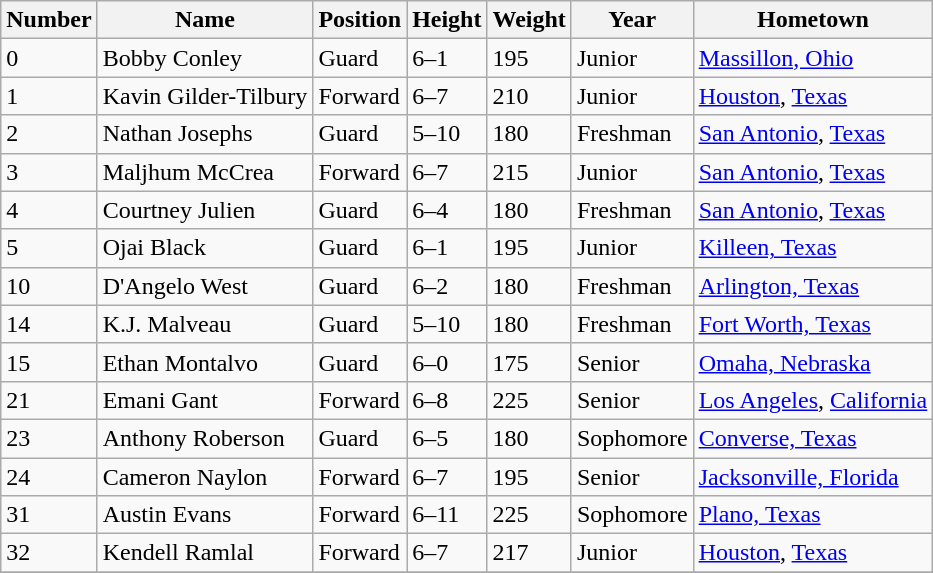<table class="wikitable">
<tr>
<th>Number</th>
<th>Name</th>
<th>Position</th>
<th>Height</th>
<th>Weight</th>
<th>Year</th>
<th>Hometown</th>
</tr>
<tr>
<td>0</td>
<td>Bobby Conley</td>
<td>Guard</td>
<td>6–1</td>
<td>195</td>
<td>Junior</td>
<td><a href='#'>Massillon, Ohio</a></td>
</tr>
<tr>
<td>1</td>
<td>Kavin Gilder-Tilbury</td>
<td>Forward</td>
<td>6–7</td>
<td>210</td>
<td>Junior</td>
<td><a href='#'>Houston</a>, <a href='#'>Texas</a></td>
</tr>
<tr>
<td>2</td>
<td>Nathan Josephs</td>
<td>Guard</td>
<td>5–10</td>
<td>180</td>
<td>Freshman</td>
<td><a href='#'>San Antonio</a>, <a href='#'>Texas</a></td>
</tr>
<tr>
<td>3</td>
<td>Maljhum McCrea</td>
<td>Forward</td>
<td>6–7</td>
<td>215</td>
<td>Junior</td>
<td><a href='#'>San Antonio</a>, <a href='#'>Texas</a></td>
</tr>
<tr>
<td>4</td>
<td>Courtney Julien</td>
<td>Guard</td>
<td>6–4</td>
<td>180</td>
<td>Freshman</td>
<td><a href='#'>San Antonio</a>, <a href='#'>Texas</a></td>
</tr>
<tr>
<td>5</td>
<td>Ojai Black</td>
<td>Guard</td>
<td>6–1</td>
<td>195</td>
<td>Junior</td>
<td><a href='#'>Killeen, Texas</a></td>
</tr>
<tr>
<td>10</td>
<td>D'Angelo West</td>
<td>Guard</td>
<td>6–2</td>
<td>180</td>
<td>Freshman</td>
<td><a href='#'>Arlington, Texas</a></td>
</tr>
<tr>
<td>14</td>
<td>K.J. Malveau</td>
<td>Guard</td>
<td>5–10</td>
<td>180</td>
<td>Freshman</td>
<td><a href='#'>Fort Worth, Texas</a></td>
</tr>
<tr>
<td>15</td>
<td>Ethan Montalvo</td>
<td>Guard</td>
<td>6–0</td>
<td>175</td>
<td>Senior</td>
<td><a href='#'>Omaha, Nebraska</a></td>
</tr>
<tr>
<td>21</td>
<td>Emani Gant</td>
<td>Forward</td>
<td>6–8</td>
<td>225</td>
<td>Senior</td>
<td><a href='#'>Los Angeles</a>, <a href='#'>California</a></td>
</tr>
<tr>
<td>23</td>
<td>Anthony Roberson</td>
<td>Guard</td>
<td>6–5</td>
<td>180</td>
<td>Sophomore</td>
<td><a href='#'>Converse, Texas</a></td>
</tr>
<tr>
<td>24</td>
<td>Cameron Naylon</td>
<td>Forward</td>
<td>6–7</td>
<td>195</td>
<td>Senior</td>
<td><a href='#'>Jacksonville, Florida</a></td>
</tr>
<tr>
<td>31</td>
<td>Austin Evans</td>
<td>Forward</td>
<td>6–11</td>
<td>225</td>
<td>Sophomore</td>
<td><a href='#'>Plano, Texas</a></td>
</tr>
<tr>
<td>32</td>
<td>Kendell Ramlal</td>
<td>Forward</td>
<td>6–7</td>
<td>217</td>
<td>Junior</td>
<td><a href='#'>Houston</a>, <a href='#'>Texas</a></td>
</tr>
<tr>
</tr>
</table>
